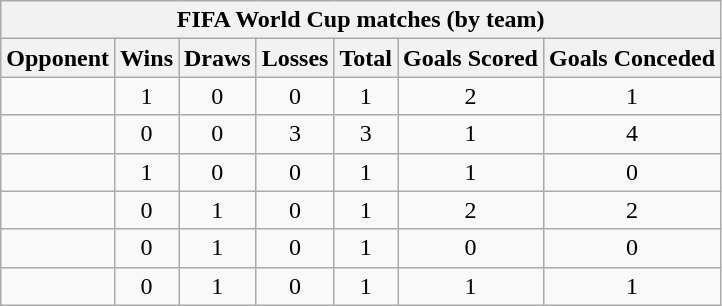<table class="wikitable sortable" style="text-align: center;">
<tr>
<th colspan=7>FIFA World Cup matches (by team)</th>
</tr>
<tr>
<th>Opponent</th>
<th>Wins</th>
<th>Draws</th>
<th>Losses</th>
<th>Total</th>
<th>Goals Scored</th>
<th>Goals Conceded</th>
</tr>
<tr>
<td align="left"></td>
<td>1</td>
<td>0</td>
<td>0</td>
<td>1</td>
<td>2</td>
<td>1</td>
</tr>
<tr>
<td align="left"></td>
<td>0</td>
<td>0</td>
<td>3</td>
<td>3</td>
<td>1</td>
<td>4</td>
</tr>
<tr>
<td align="left"></td>
<td>1</td>
<td>0</td>
<td>0</td>
<td>1</td>
<td>1</td>
<td>0</td>
</tr>
<tr>
<td align="left"></td>
<td>0</td>
<td>1</td>
<td>0</td>
<td>1</td>
<td>2</td>
<td>2</td>
</tr>
<tr>
<td align="left"></td>
<td>0</td>
<td>1</td>
<td>0</td>
<td>1</td>
<td>0</td>
<td>0</td>
</tr>
<tr>
<td align="left"></td>
<td>0</td>
<td>1</td>
<td>0</td>
<td>1</td>
<td>1</td>
<td>1</td>
</tr>
</table>
